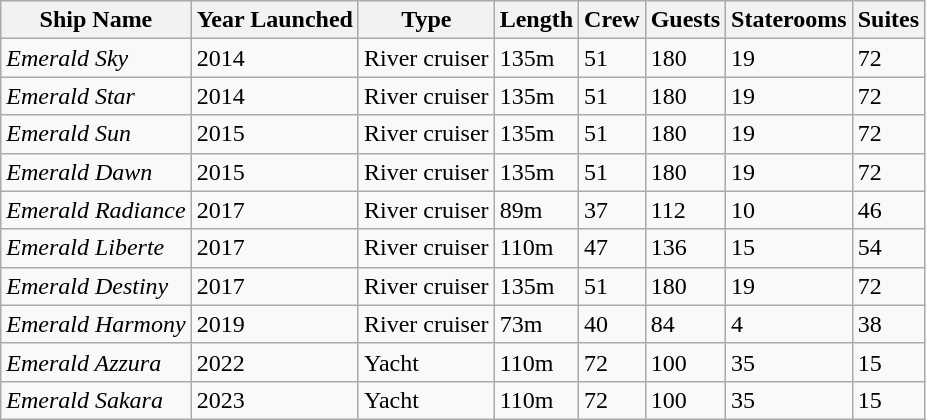<table class="wikitable">
<tr>
<th>Ship Name</th>
<th>Year Launched</th>
<th>Type</th>
<th>Length</th>
<th>Crew</th>
<th>Guests</th>
<th>Staterooms</th>
<th>Suites</th>
</tr>
<tr>
<td><em>Emerald Sky</em></td>
<td>2014</td>
<td>River cruiser</td>
<td>135m</td>
<td>51</td>
<td>180</td>
<td>19</td>
<td>72</td>
</tr>
<tr>
<td><em>Emerald Star</em></td>
<td>2014</td>
<td>River cruiser</td>
<td>135m</td>
<td>51</td>
<td>180</td>
<td>19</td>
<td>72</td>
</tr>
<tr>
<td><em>Emerald Sun</em></td>
<td>2015</td>
<td>River cruiser</td>
<td>135m</td>
<td>51</td>
<td>180</td>
<td>19</td>
<td>72</td>
</tr>
<tr>
<td><em>Emerald Dawn</em></td>
<td>2015</td>
<td>River cruiser</td>
<td>135m</td>
<td>51</td>
<td>180</td>
<td>19</td>
<td>72</td>
</tr>
<tr>
<td><em>Emerald Radiance</em></td>
<td>2017</td>
<td>River cruiser</td>
<td>89m</td>
<td>37</td>
<td>112</td>
<td>10</td>
<td>46</td>
</tr>
<tr>
<td><em>Emerald Liberte</em></td>
<td>2017</td>
<td>River cruiser</td>
<td>110m</td>
<td>47</td>
<td>136</td>
<td>15</td>
<td>54</td>
</tr>
<tr>
<td><em>Emerald Destiny</em></td>
<td>2017</td>
<td>River cruiser</td>
<td>135m</td>
<td>51</td>
<td>180</td>
<td>19</td>
<td>72</td>
</tr>
<tr>
<td><em>Emerald Harmony</em></td>
<td>2019</td>
<td>River cruiser</td>
<td>73m</td>
<td>40</td>
<td>84</td>
<td>4</td>
<td>38</td>
</tr>
<tr>
<td><em>Emerald Azzura</em></td>
<td>2022</td>
<td>Yacht</td>
<td>110m</td>
<td>72</td>
<td>100</td>
<td>35</td>
<td>15</td>
</tr>
<tr>
<td><em>Emerald Sakara</em></td>
<td>2023</td>
<td>Yacht</td>
<td>110m</td>
<td>72</td>
<td>100</td>
<td>35</td>
<td>15</td>
</tr>
</table>
